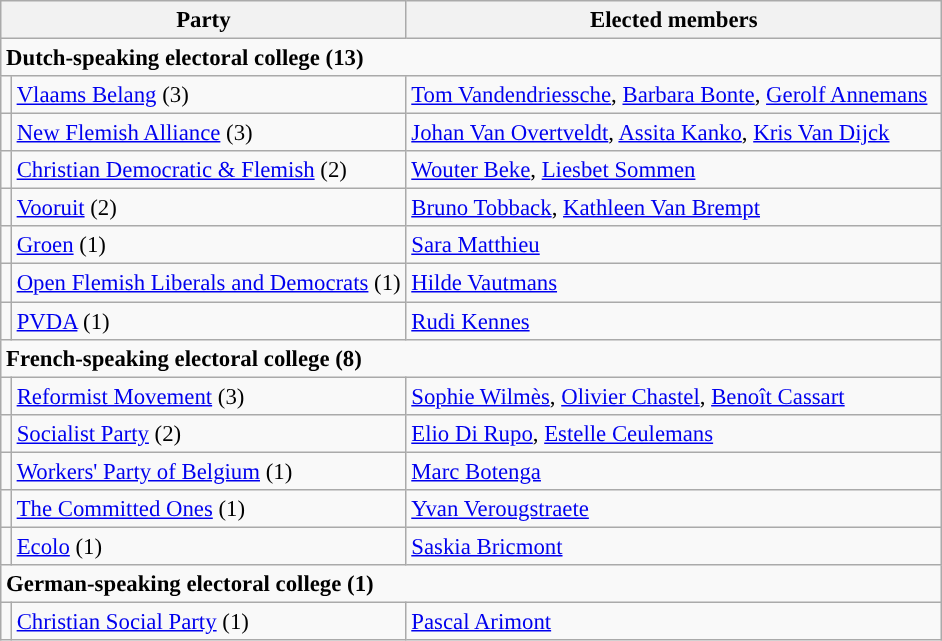<table class="wikitable" style="font-size:95%;">
<tr>
<th colspan="2" style="width:175px;">Party</th>
<th style="width:350px;">Elected members</th>
</tr>
<tr>
<td colspan="3"><strong>Dutch-speaking electoral college (13)</strong></td>
</tr>
<tr>
<td style="background-color: "></td>
<td><a href='#'>Vlaams Belang</a> (3)</td>
<td><a href='#'>Tom Vandendriessche</a>, <a href='#'>Barbara Bonte</a>, <a href='#'>Gerolf Annemans</a></td>
</tr>
<tr>
<td style="background-color: "></td>
<td><a href='#'>New Flemish Alliance</a> (3)</td>
<td><a href='#'>Johan Van Overtveldt</a>, <a href='#'>Assita Kanko</a>, <a href='#'>Kris Van Dijck</a></td>
</tr>
<tr>
<td style="background-color: "></td>
<td><a href='#'>Christian Democratic & Flemish</a> (2)</td>
<td><a href='#'>Wouter Beke</a>, <a href='#'>Liesbet Sommen</a></td>
</tr>
<tr>
<td style="background-color: "></td>
<td><a href='#'>Vooruit</a> (2)</td>
<td><a href='#'>Bruno Tobback</a>, <a href='#'>Kathleen Van Brempt</a></td>
</tr>
<tr>
<td style="background-color: "></td>
<td><a href='#'>Groen</a> (1)</td>
<td><a href='#'>Sara Matthieu</a></td>
</tr>
<tr>
<td style="background-color: "></td>
<td><a href='#'>Open Flemish Liberals and Democrats</a> (1)</td>
<td><a href='#'>Hilde Vautmans</a></td>
</tr>
<tr>
<td style="background-color: "></td>
<td><a href='#'>PVDA</a> (1)</td>
<td><a href='#'>Rudi Kennes</a></td>
</tr>
<tr>
<td colspan="3"><strong>French-speaking electoral college (8)</strong></td>
</tr>
<tr>
<td style="background-color: "></td>
<td><a href='#'>Reformist Movement</a> (3)</td>
<td><a href='#'>Sophie Wilmès</a>, <a href='#'>Olivier Chastel</a>, <a href='#'>Benoît Cassart</a></td>
</tr>
<tr>
<td style="background-color: "></td>
<td><a href='#'>Socialist Party</a> (2)</td>
<td><a href='#'>Elio Di Rupo</a>, <a href='#'>Estelle Ceulemans</a></td>
</tr>
<tr>
<td style="background-color: "></td>
<td><a href='#'>Workers' Party of Belgium</a> (1)</td>
<td><a href='#'>Marc Botenga</a></td>
</tr>
<tr>
<td style="background-color: "></td>
<td><a href='#'>The Committed Ones</a> (1)</td>
<td><a href='#'>Yvan Verougstraete</a></td>
</tr>
<tr>
<td style="background-color: "></td>
<td><a href='#'>Ecolo</a> (1)</td>
<td><a href='#'>Saskia Bricmont</a></td>
</tr>
<tr>
<td colspan="3"><strong>German-speaking electoral college (1)</strong></td>
</tr>
<tr>
<td style="background-color: "></td>
<td><a href='#'>Christian Social Party</a> (1)</td>
<td><a href='#'>Pascal Arimont</a></td>
</tr>
</table>
